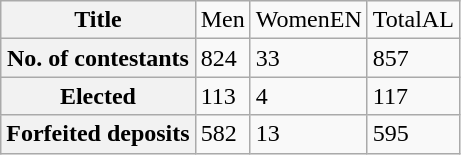<table class="wikitable sortable">
<tr>
<th>Title</th>
<td>Men</td>
<td>WomenEN</td>
<td>TotalAL</td>
</tr>
<tr>
<th>No. of contestants</th>
<td>824</td>
<td>33</td>
<td>857</td>
</tr>
<tr>
<th>Elected</th>
<td>113</td>
<td>4</td>
<td>117</td>
</tr>
<tr>
<th>Forfeited deposits</th>
<td>582</td>
<td>13</td>
<td>595</td>
</tr>
</table>
